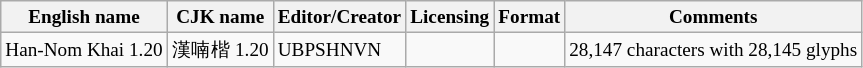<table class="wikitable sortable" style="font-size: 0.8em;">
<tr>
<th>English name</th>
<th>CJK name</th>
<th>Editor/Creator</th>
<th>Licensing</th>
<th>Format</th>
<th>Comments</th>
</tr>
<tr>
<td>Han-Nom Khai 1.20</td>
<td>漢喃楷 1.20</td>
<td>UBPSHNVN</td>
<td></td>
<td></td>
<td>28,147 characters with 28,145 glyphs</td>
</tr>
</table>
